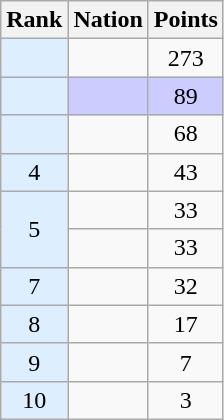<table class="wikitable sortable" style="text-align:center">
<tr>
<th>Rank</th>
<th>Nation</th>
<th>Points</th>
</tr>
<tr>
<td bgcolor = DDEEFF></td>
<td align=left></td>
<td>273</td>
</tr>
<tr style="background-color:#ccccff">
<td bgcolor = DDEEFF></td>
<td align=left></td>
<td>89</td>
</tr>
<tr>
<td bgcolor = DDEEFF></td>
<td align=left></td>
<td>68</td>
</tr>
<tr>
<td bgcolor = DDEEFF>4</td>
<td align=left></td>
<td>43</td>
</tr>
<tr>
<td rowspan = "2" bgcolor = DDEEFF>5</td>
<td align=left></td>
<td>33</td>
</tr>
<tr>
<td align=left></td>
<td>33</td>
</tr>
<tr>
<td bgcolor = DDEEFF>7</td>
<td align=left></td>
<td>32</td>
</tr>
<tr>
<td bgcolor = DDEEFF>8</td>
<td align=left></td>
<td>17</td>
</tr>
<tr>
<td bgcolor = DDEEFF>9</td>
<td align=left></td>
<td>7</td>
</tr>
<tr>
<td bgcolor = DDEEFF>10</td>
<td align=left></td>
<td>3</td>
</tr>
</table>
